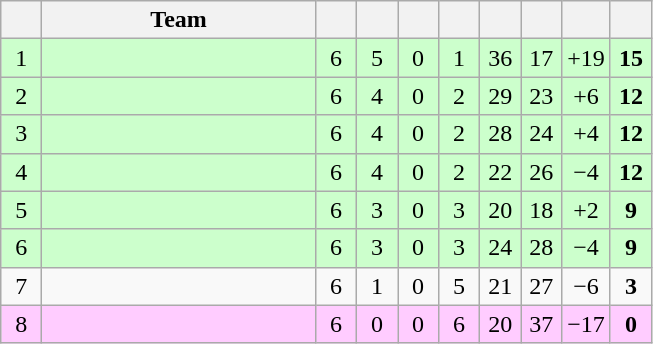<table class="wikitable" style="text-align: center;">
<tr>
<th width="20"></th>
<th width="175">Team</th>
<th width="20"></th>
<th width="20"></th>
<th width="20"></th>
<th width="20"></th>
<th width="20"></th>
<th width="20"></th>
<th width="20"></th>
<th width="20"></th>
</tr>
<tr bgcolor="#ccffcc">
<td>1</td>
<td align=left></td>
<td>6</td>
<td>5</td>
<td>0</td>
<td>1</td>
<td>36</td>
<td>17</td>
<td>+19</td>
<td><strong>15</strong></td>
</tr>
<tr bgcolor="#ccffcc">
<td>2</td>
<td align=left></td>
<td>6</td>
<td>4</td>
<td>0</td>
<td>2</td>
<td>29</td>
<td>23</td>
<td>+6</td>
<td><strong>12</strong></td>
</tr>
<tr bgcolor="#ccffcc">
<td>3</td>
<td align=left></td>
<td>6</td>
<td>4</td>
<td>0</td>
<td>2</td>
<td>28</td>
<td>24</td>
<td>+4</td>
<td><strong>12</strong></td>
</tr>
<tr bgcolor="#ccffcc">
<td>4</td>
<td align=left></td>
<td>6</td>
<td>4</td>
<td>0</td>
<td>2</td>
<td>22</td>
<td>26</td>
<td>−4</td>
<td><strong>12</strong></td>
</tr>
<tr bgcolor="#ccffcc">
<td>5</td>
<td align=left></td>
<td>6</td>
<td>3</td>
<td>0</td>
<td>3</td>
<td>20</td>
<td>18</td>
<td>+2</td>
<td><strong>9</strong></td>
</tr>
<tr bgcolor="#ccffcc">
<td>6</td>
<td align=left></td>
<td>6</td>
<td>3</td>
<td>0</td>
<td>3</td>
<td>24</td>
<td>28</td>
<td>−4</td>
<td><strong>9</strong></td>
</tr>
<tr>
<td>7</td>
<td align=left></td>
<td>6</td>
<td>1</td>
<td>0</td>
<td>5</td>
<td>21</td>
<td>27</td>
<td>−6</td>
<td><strong>3</strong></td>
</tr>
<tr bgcolor="#ffccff">
<td>8</td>
<td align=left></td>
<td>6</td>
<td>0</td>
<td>0</td>
<td>6</td>
<td>20</td>
<td>37</td>
<td>−17</td>
<td><strong>0</strong></td>
</tr>
</table>
